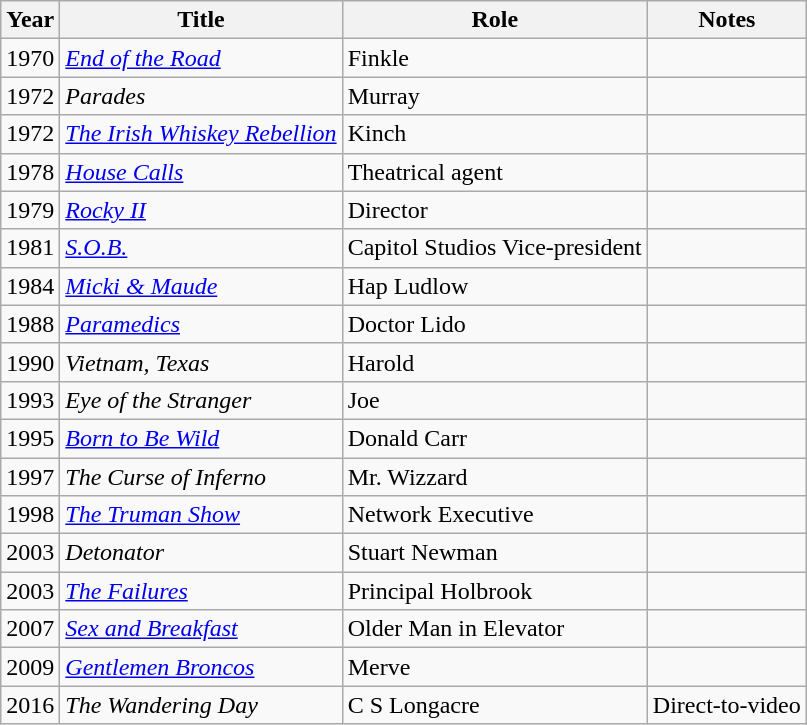<table class="wikitable sortable">
<tr>
<th>Year</th>
<th>Title</th>
<th>Role</th>
<th>Notes</th>
</tr>
<tr>
<td>1970</td>
<td><a href='#'><em>End of the Road</em></a></td>
<td>Finkle</td>
<td></td>
</tr>
<tr>
<td>1972</td>
<td><em>Parades</em></td>
<td>Murray</td>
<td></td>
</tr>
<tr>
<td>1972</td>
<td><em><a href='#'>The Irish Whiskey Rebellion</a></em></td>
<td>Kinch</td>
<td></td>
</tr>
<tr>
<td>1978</td>
<td><a href='#'><em>House Calls</em></a></td>
<td>Theatrical agent</td>
<td></td>
</tr>
<tr>
<td>1979</td>
<td><em><a href='#'>Rocky II</a></em></td>
<td>Director</td>
<td></td>
</tr>
<tr>
<td>1981</td>
<td><a href='#'><em>S.O.B.</em></a></td>
<td>Capitol Studios Vice-president</td>
<td></td>
</tr>
<tr>
<td>1984</td>
<td><em><a href='#'>Micki & Maude</a></em></td>
<td>Hap Ludlow</td>
<td></td>
</tr>
<tr>
<td>1988</td>
<td><a href='#'><em>Paramedics</em></a></td>
<td>Doctor Lido</td>
<td></td>
</tr>
<tr>
<td>1990</td>
<td><em>Vietnam, Texas</em></td>
<td>Harold</td>
<td></td>
</tr>
<tr>
<td>1993</td>
<td><em>Eye of the Stranger</em></td>
<td>Joe</td>
<td></td>
</tr>
<tr>
<td>1995</td>
<td><a href='#'><em>Born to Be Wild</em></a></td>
<td>Donald Carr</td>
<td></td>
</tr>
<tr>
<td>1997</td>
<td><em>The Curse of Inferno</em></td>
<td>Mr. Wizzard</td>
<td></td>
</tr>
<tr>
<td>1998</td>
<td><em><a href='#'>The Truman Show</a></em></td>
<td>Network Executive</td>
<td></td>
</tr>
<tr>
<td>2003</td>
<td><em>Detonator</em></td>
<td>Stuart Newman</td>
<td></td>
</tr>
<tr>
<td>2003</td>
<td><em><a href='#'>The Failures</a></em></td>
<td>Principal Holbrook</td>
<td></td>
</tr>
<tr>
<td>2007</td>
<td><em><a href='#'>Sex and Breakfast</a></em></td>
<td>Older Man in Elevator</td>
<td></td>
</tr>
<tr>
<td>2009</td>
<td><em><a href='#'>Gentlemen Broncos</a></em></td>
<td>Merve</td>
<td></td>
</tr>
<tr>
<td>2016</td>
<td><em>The Wandering Day</em></td>
<td>C S Longacre</td>
<td>Direct-to-video</td>
</tr>
</table>
